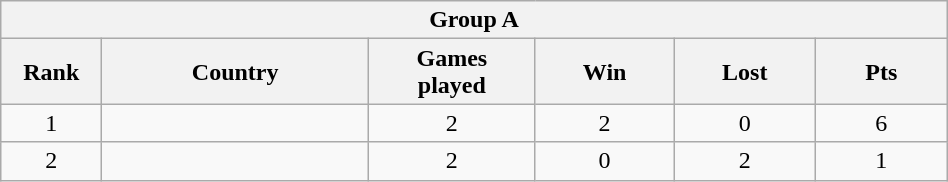<table class="wikitable" style= "text-align: center; Width:50%">
<tr>
<th colspan= 6>Group A</th>
</tr>
<tr>
<th width=2%>Rank</th>
<th width=10%>Country</th>
<th width=5%>Games <br> played</th>
<th width=5%>Win</th>
<th width=5%>Lost</th>
<th width=5%>Pts</th>
</tr>
<tr>
<td>1</td>
<td style= "text-align: left"></td>
<td>2</td>
<td>2</td>
<td>0</td>
<td>6</td>
</tr>
<tr>
<td>2</td>
<td style= "text-align: left"></td>
<td>2</td>
<td>0</td>
<td>2</td>
<td>1</td>
</tr>
</table>
